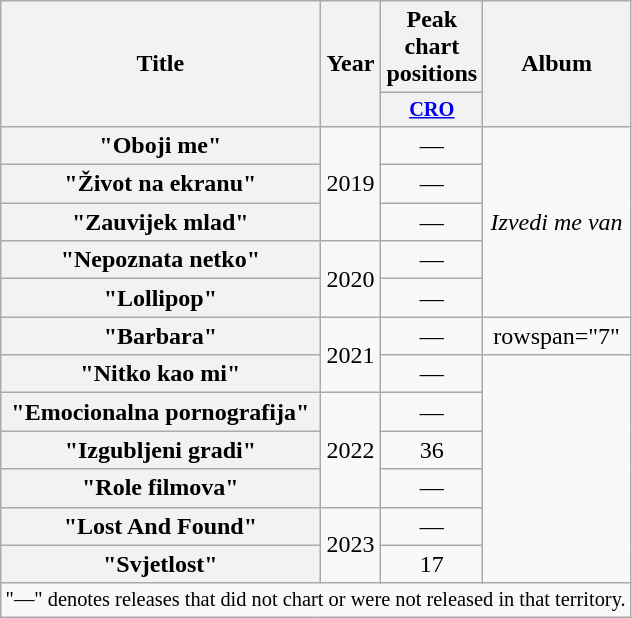<table class="wikitable plainrowheaders" style="text-align:center;">
<tr>
<th scope="col" rowspan="2">Title</th>
<th scope="col" rowspan="2">Year</th>
<th scope="col" colspan="1">Peak chart positions</th>
<th scope="col" rowspan="2">Album</th>
</tr>
<tr>
<th scope="col" style="width:3em; font-size:85%;"><a href='#'>CRO</a><br></th>
</tr>
<tr>
<th scope="row">"Oboji me"</th>
<td rowspan="3">2019</td>
<td>—</td>
<td rowspan="5"><em>Izvedi me van</em></td>
</tr>
<tr>
<th scope="row">"Život na ekranu"</th>
<td>—</td>
</tr>
<tr>
<th scope="row">"Zauvijek mlad"</th>
<td>—</td>
</tr>
<tr>
<th scope="row">"Nepoznata netko"</th>
<td rowspan="2">2020</td>
<td>—</td>
</tr>
<tr>
<th scope="row">"Lollipop"</th>
<td>—</td>
</tr>
<tr>
<th scope="row">"Barbara"</th>
<td rowspan="2">2021</td>
<td>—</td>
<td>rowspan="7" </td>
</tr>
<tr>
<th scope="row">"Nitko kao mi"</th>
<td>—</td>
</tr>
<tr>
<th scope="row">"Emocionalna pornografija"</th>
<td rowspan="3">2022</td>
<td>—</td>
</tr>
<tr>
<th scope="row">"Izgubljeni gradi"</th>
<td>36</td>
</tr>
<tr>
<th scope="row">"Role filmova"</th>
<td>—</td>
</tr>
<tr>
<th scope="row">"Lost And Found"</th>
<td rowspan="2">2023</td>
<td>—</td>
</tr>
<tr>
<th scope="row">"Svjetlost"</th>
<td>17</td>
</tr>
<tr>
<td colspan="22" style="text-align:center; font-size:85%;">"—" denotes releases that did not chart or were not released in that territory.</td>
</tr>
</table>
